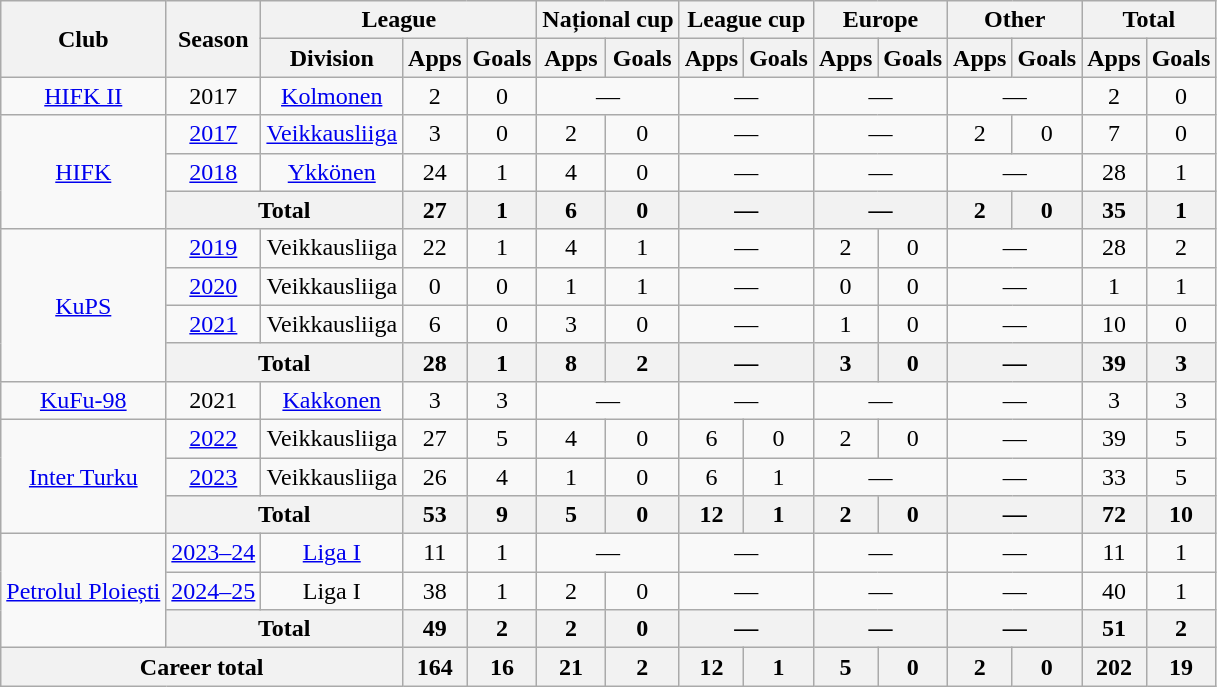<table class="wikitable" style="text-align:center">
<tr>
<th rowspan="2">Club</th>
<th rowspan="2">Season</th>
<th colspan="3">League</th>
<th colspan="2">Național cup</th>
<th colspan="2">League cup</th>
<th colspan="2">Europe</th>
<th colspan="2">Other</th>
<th colspan="2">Total</th>
</tr>
<tr>
<th>Division</th>
<th>Apps</th>
<th>Goals</th>
<th>Apps</th>
<th>Goals</th>
<th>Apps</th>
<th>Goals</th>
<th>Apps</th>
<th>Goals</th>
<th>Apps</th>
<th>Goals</th>
<th>Apps</th>
<th>Goals</th>
</tr>
<tr>
<td><a href='#'>HIFK II</a></td>
<td>2017</td>
<td><a href='#'>Kolmonen</a></td>
<td>2</td>
<td>0</td>
<td colspan="2">—</td>
<td colspan="2">—</td>
<td colspan="2">—</td>
<td colspan="2">—</td>
<td>2</td>
<td>0</td>
</tr>
<tr>
<td rowspan="3"><a href='#'>HIFK</a></td>
<td><a href='#'>2017</a></td>
<td><a href='#'>Veikkausliiga</a></td>
<td>3</td>
<td>0</td>
<td>2</td>
<td>0</td>
<td colspan="2">—</td>
<td colspan="2">—</td>
<td>2</td>
<td>0</td>
<td>7</td>
<td>0</td>
</tr>
<tr>
<td><a href='#'>2018</a></td>
<td><a href='#'>Ykkönen</a></td>
<td>24</td>
<td>1</td>
<td>4</td>
<td>0</td>
<td colspan="2">—</td>
<td colspan="2">—</td>
<td colspan="2">—</td>
<td>28</td>
<td>1</td>
</tr>
<tr>
<th colspan="2">Total</th>
<th>27</th>
<th>1</th>
<th>6</th>
<th>0</th>
<th colspan="2">—</th>
<th colspan="2">—</th>
<th>2</th>
<th>0</th>
<th>35</th>
<th>1</th>
</tr>
<tr>
<td rowspan="4"><a href='#'>KuPS</a></td>
<td><a href='#'>2019</a></td>
<td>Veikkausliiga</td>
<td>22</td>
<td>1</td>
<td>4</td>
<td>1</td>
<td colspan="2">—</td>
<td>2</td>
<td>0</td>
<td colspan="2">—</td>
<td>28</td>
<td>2</td>
</tr>
<tr>
<td><a href='#'>2020</a></td>
<td>Veikkausliiga</td>
<td>0</td>
<td>0</td>
<td>1</td>
<td>1</td>
<td colspan="2">—</td>
<td>0</td>
<td>0</td>
<td colspan="2">—</td>
<td>1</td>
<td>1</td>
</tr>
<tr>
<td><a href='#'>2021</a></td>
<td>Veikkausliiga</td>
<td>6</td>
<td>0</td>
<td>3</td>
<td>0</td>
<td colspan="2">—</td>
<td>1</td>
<td>0</td>
<td colspan="2">—</td>
<td>10</td>
<td>0</td>
</tr>
<tr>
<th colspan="2">Total</th>
<th>28</th>
<th>1</th>
<th>8</th>
<th>2</th>
<th colspan="2">—</th>
<th>3</th>
<th>0</th>
<th colspan="2">—</th>
<th>39</th>
<th>3</th>
</tr>
<tr>
<td><a href='#'>KuFu-98</a></td>
<td>2021</td>
<td><a href='#'>Kakkonen</a></td>
<td>3</td>
<td>3</td>
<td colspan="2">—</td>
<td colspan="2">—</td>
<td colspan="2">—</td>
<td colspan="2">—</td>
<td>3</td>
<td>3</td>
</tr>
<tr>
<td rowspan="3"><a href='#'>Inter Turku</a></td>
<td><a href='#'>2022</a></td>
<td>Veikkausliiga</td>
<td>27</td>
<td>5</td>
<td>4</td>
<td>0</td>
<td>6</td>
<td>0</td>
<td>2</td>
<td>0</td>
<td colspan="2">—</td>
<td>39</td>
<td>5</td>
</tr>
<tr>
<td><a href='#'>2023</a></td>
<td>Veikkausliiga</td>
<td>26</td>
<td>4</td>
<td>1</td>
<td>0</td>
<td>6</td>
<td>1</td>
<td colspan="2">—</td>
<td colspan="2">—</td>
<td>33</td>
<td>5</td>
</tr>
<tr>
<th colspan="2">Total</th>
<th>53</th>
<th>9</th>
<th>5</th>
<th>0</th>
<th>12</th>
<th>1</th>
<th>2</th>
<th>0</th>
<th colspan="2">—</th>
<th>72</th>
<th>10</th>
</tr>
<tr>
<td rowspan="3"><a href='#'>Petrolul Ploiești</a></td>
<td><a href='#'>2023–24</a></td>
<td><a href='#'>Liga I</a></td>
<td>11</td>
<td>1</td>
<td colspan="2">—</td>
<td colspan="2">—</td>
<td colspan="2">—</td>
<td colspan="2">—</td>
<td>11</td>
<td>1</td>
</tr>
<tr>
<td><a href='#'>2024–25</a></td>
<td>Liga I</td>
<td>38</td>
<td>1</td>
<td>2</td>
<td>0</td>
<td colspan="2">—</td>
<td colspan="2">—</td>
<td colspan="2">—</td>
<td>40</td>
<td>1</td>
</tr>
<tr>
<th colspan="2">Total</th>
<th>49</th>
<th>2</th>
<th>2</th>
<th>0</th>
<th colspan="2">—</th>
<th colspan="2">—</th>
<th colspan="2">—</th>
<th>51</th>
<th>2</th>
</tr>
<tr>
<th colspan="3">Career total</th>
<th>164</th>
<th>16</th>
<th>21</th>
<th>2</th>
<th>12</th>
<th>1</th>
<th>5</th>
<th>0</th>
<th>2</th>
<th>0</th>
<th>202</th>
<th>19</th>
</tr>
</table>
